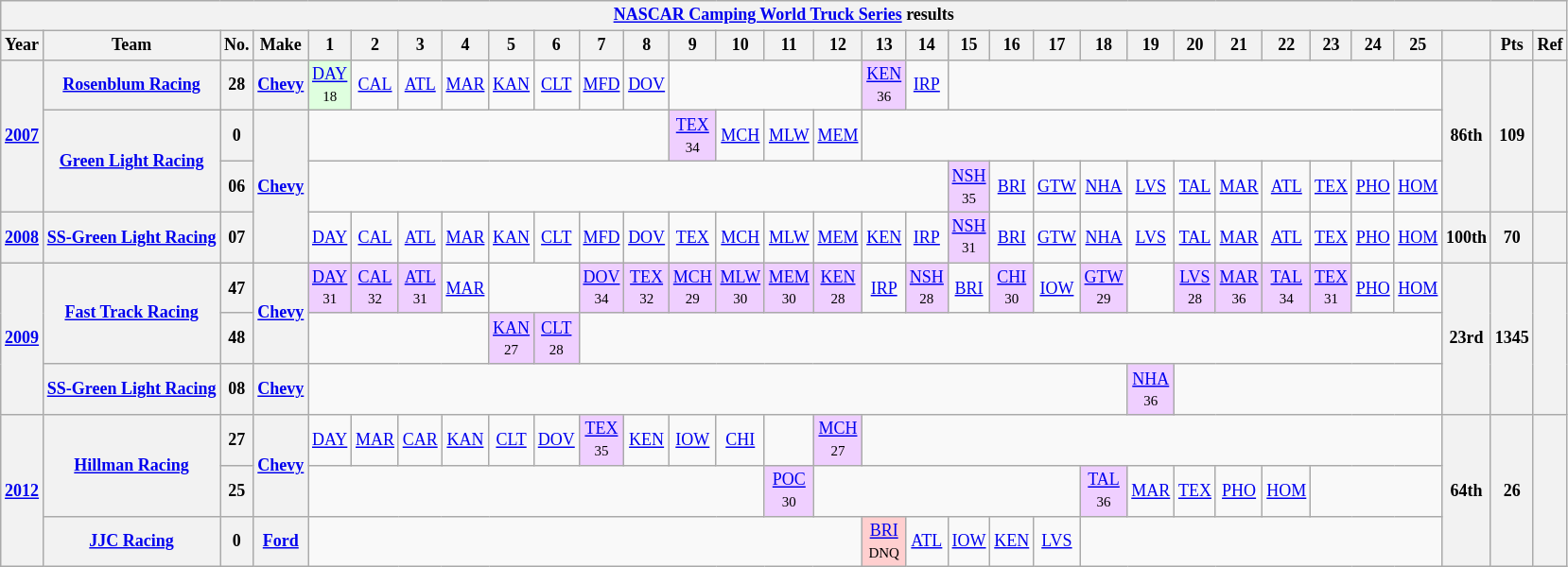<table class="wikitable" style="text-align:center; font-size:75%">
<tr>
<th colspan="34"><a href='#'>NASCAR Camping World Truck Series</a> results</th>
</tr>
<tr>
<th>Year</th>
<th>Team</th>
<th>No.</th>
<th>Make</th>
<th>1</th>
<th>2</th>
<th>3</th>
<th>4</th>
<th>5</th>
<th>6</th>
<th>7</th>
<th>8</th>
<th>9</th>
<th>10</th>
<th>11</th>
<th>12</th>
<th>13</th>
<th>14</th>
<th>15</th>
<th>16</th>
<th>17</th>
<th>18</th>
<th>19</th>
<th>20</th>
<th>21</th>
<th>22</th>
<th>23</th>
<th>24</th>
<th>25</th>
<th></th>
<th>Pts</th>
<th>Ref</th>
</tr>
<tr>
<th rowspan=3><a href='#'>2007</a></th>
<th><a href='#'>Rosenblum Racing</a></th>
<th>28</th>
<th><a href='#'>Chevy</a></th>
<td style="background:#DFFFDF;"><a href='#'>DAY</a> <br><small>18</small></td>
<td><a href='#'>CAL</a></td>
<td><a href='#'>ATL</a></td>
<td><a href='#'>MAR</a></td>
<td><a href='#'>KAN</a></td>
<td><a href='#'>CLT</a></td>
<td><a href='#'>MFD</a></td>
<td><a href='#'>DOV</a></td>
<td colspan=4></td>
<td style="background:#EFCFFF;"><a href='#'>KEN</a> <br><small>36</small></td>
<td><a href='#'>IRP</a></td>
<td colspan=11></td>
<th rowspan=3>86th</th>
<th rowspan=3>109</th>
<th rowspan=3></th>
</tr>
<tr>
<th rowspan=2><a href='#'>Green Light Racing</a></th>
<th>0</th>
<th rowspan=3><a href='#'>Chevy</a></th>
<td colspan=8></td>
<td style="background:#EFCFFF;"><a href='#'>TEX</a> <br><small>34</small></td>
<td><a href='#'>MCH</a></td>
<td><a href='#'>MLW</a></td>
<td><a href='#'>MEM</a></td>
<td colspan=13></td>
</tr>
<tr>
<th>06</th>
<td colspan=14></td>
<td style="background:#EFCFFF;"><a href='#'>NSH</a> <br><small>35</small></td>
<td><a href='#'>BRI</a></td>
<td><a href='#'>GTW</a></td>
<td><a href='#'>NHA</a></td>
<td><a href='#'>LVS</a></td>
<td><a href='#'>TAL</a></td>
<td><a href='#'>MAR</a></td>
<td><a href='#'>ATL</a></td>
<td><a href='#'>TEX</a></td>
<td><a href='#'>PHO</a></td>
<td><a href='#'>HOM</a></td>
</tr>
<tr>
<th><a href='#'>2008</a></th>
<th><a href='#'>SS-Green Light Racing</a></th>
<th>07</th>
<td><a href='#'>DAY</a></td>
<td><a href='#'>CAL</a></td>
<td><a href='#'>ATL</a></td>
<td><a href='#'>MAR</a></td>
<td><a href='#'>KAN</a></td>
<td><a href='#'>CLT</a></td>
<td><a href='#'>MFD</a></td>
<td><a href='#'>DOV</a></td>
<td><a href='#'>TEX</a></td>
<td><a href='#'>MCH</a></td>
<td><a href='#'>MLW</a></td>
<td><a href='#'>MEM</a></td>
<td><a href='#'>KEN</a></td>
<td><a href='#'>IRP</a></td>
<td style="background:#EFCFFF;"><a href='#'>NSH</a> <br><small>31</small></td>
<td><a href='#'>BRI</a></td>
<td><a href='#'>GTW</a></td>
<td><a href='#'>NHA</a></td>
<td><a href='#'>LVS</a></td>
<td><a href='#'>TAL</a></td>
<td><a href='#'>MAR</a></td>
<td><a href='#'>ATL</a></td>
<td><a href='#'>TEX</a></td>
<td><a href='#'>PHO</a></td>
<td><a href='#'>HOM</a></td>
<th>100th</th>
<th>70</th>
<th></th>
</tr>
<tr>
<th rowspan=3><a href='#'>2009</a></th>
<th rowspan=2><a href='#'>Fast Track Racing</a></th>
<th>47</th>
<th rowspan=2><a href='#'>Chevy</a></th>
<td style="background:#EFCFFF;"><a href='#'>DAY</a> <br><small>31</small></td>
<td style="background:#EFCFFF;"><a href='#'>CAL</a> <br><small>32</small></td>
<td style="background:#EFCFFF;"><a href='#'>ATL</a> <br><small>31</small></td>
<td><a href='#'>MAR</a></td>
<td colspan=2></td>
<td style="background:#EFCFFF;"><a href='#'>DOV</a> <br><small>34</small></td>
<td style="background:#EFCFFF;"><a href='#'>TEX</a> <br><small>32</small></td>
<td style="background:#EFCFFF;"><a href='#'>MCH</a> <br><small>29</small></td>
<td style="background:#EFCFFF;"><a href='#'>MLW</a> <br><small>30</small></td>
<td style="background:#EFCFFF;"><a href='#'>MEM</a> <br><small>30</small></td>
<td style="background:#EFCFFF;"><a href='#'>KEN</a> <br><small>28</small></td>
<td><a href='#'>IRP</a></td>
<td style="background:#EFCFFF;"><a href='#'>NSH</a> <br><small>28</small></td>
<td><a href='#'>BRI</a></td>
<td style="background:#EFCFFF;"><a href='#'>CHI</a> <br><small>30</small></td>
<td><a href='#'>IOW</a></td>
<td style="background:#EFCFFF;"><a href='#'>GTW</a> <br><small>29</small></td>
<td></td>
<td style="background:#EFCFFF;"><a href='#'>LVS</a> <br><small>28</small></td>
<td style="background:#EFCFFF;"><a href='#'>MAR</a> <br><small>36</small></td>
<td style="background:#EFCFFF;"><a href='#'>TAL</a> <br><small>34</small></td>
<td style="background:#EFCFFF;"><a href='#'>TEX</a> <br><small>31</small></td>
<td><a href='#'>PHO</a></td>
<td><a href='#'>HOM</a></td>
<th rowspan=3>23rd</th>
<th rowspan=3>1345</th>
<th rowspan=3></th>
</tr>
<tr>
<th>48</th>
<td colspan=4></td>
<td style="background:#EFCFFF;"><a href='#'>KAN</a> <br><small>27</small></td>
<td style="background:#EFCFFF;"><a href='#'>CLT</a> <br><small>28</small></td>
<td colspan=19></td>
</tr>
<tr>
<th><a href='#'>SS-Green Light Racing</a></th>
<th>08</th>
<th><a href='#'>Chevy</a></th>
<td colspan=18></td>
<td style="background:#EFCFFF;"><a href='#'>NHA</a> <br><small>36</small></td>
<td colspan=6></td>
</tr>
<tr>
<th rowspan=3><a href='#'>2012</a></th>
<th rowspan=2><a href='#'>Hillman Racing</a></th>
<th>27</th>
<th rowspan=2><a href='#'>Chevy</a></th>
<td><a href='#'>DAY</a></td>
<td><a href='#'>MAR</a></td>
<td><a href='#'>CAR</a></td>
<td><a href='#'>KAN</a></td>
<td><a href='#'>CLT</a></td>
<td><a href='#'>DOV</a></td>
<td style="background:#EFCFFF;"><a href='#'>TEX</a> <br><small>35</small></td>
<td><a href='#'>KEN</a></td>
<td><a href='#'>IOW</a></td>
<td><a href='#'>CHI</a></td>
<td></td>
<td style="background:#EFCFFF;"><a href='#'>MCH</a> <br><small>27</small></td>
<td colspan=13></td>
<th rowspan=3>64th</th>
<th rowspan=3>26</th>
<th rowspan=3></th>
</tr>
<tr>
<th>25</th>
<td colspan=10></td>
<td style="background:#EFCFFF;"><a href='#'>POC</a> <br><small>30</small></td>
<td colspan=6></td>
<td style="background:#EFCFFF;"><a href='#'>TAL</a> <br><small>36</small></td>
<td><a href='#'>MAR</a></td>
<td><a href='#'>TEX</a></td>
<td><a href='#'>PHO</a></td>
<td><a href='#'>HOM</a></td>
<td colspan=3></td>
</tr>
<tr>
<th><a href='#'>JJC Racing</a></th>
<th>0</th>
<th><a href='#'>Ford</a></th>
<td colspan=12></td>
<td style="background:#FFCFCF;"><a href='#'>BRI</a> <br><small>DNQ</small></td>
<td><a href='#'>ATL</a></td>
<td><a href='#'>IOW</a></td>
<td><a href='#'>KEN</a></td>
<td><a href='#'>LVS</a></td>
<td colspan=8></td>
</tr>
</table>
